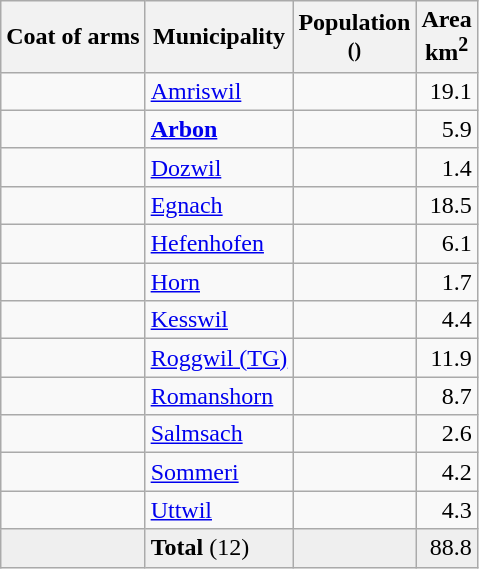<table class="wikitable">
<tr>
<th>Coat of arms</th>
<th>Municipality</th>
<th>Population<br><small>()</small></th>
<th>Area <br>km<sup>2</sup></th>
</tr>
<tr>
<td align="center"></td>
<td><a href='#'>Amriswil</a></td>
<td align="center"></td>
<td align="right">19.1</td>
</tr>
<tr>
<td align="center"></td>
<td><strong><a href='#'>Arbon</a></strong></td>
<td align="center"></td>
<td align="right">5.9</td>
</tr>
<tr>
<td align="center"></td>
<td><a href='#'>Dozwil</a></td>
<td align="center"></td>
<td align="right">1.4</td>
</tr>
<tr>
<td align="center"></td>
<td><a href='#'>Egnach</a></td>
<td align="center"></td>
<td align="right">18.5</td>
</tr>
<tr>
<td align="center"></td>
<td><a href='#'>Hefenhofen</a></td>
<td align="center"></td>
<td align="right">6.1</td>
</tr>
<tr>
<td align="center"></td>
<td><a href='#'>Horn</a></td>
<td align="center"></td>
<td align="right">1.7</td>
</tr>
<tr>
<td align="center"></td>
<td><a href='#'>Kesswil</a></td>
<td align="center"></td>
<td align="right">4.4</td>
</tr>
<tr>
<td align="center"></td>
<td><a href='#'>Roggwil (TG)</a></td>
<td align="center"></td>
<td align="right">11.9</td>
</tr>
<tr>
<td align="center"></td>
<td><a href='#'>Romanshorn</a></td>
<td align="center"></td>
<td align="right">8.7</td>
</tr>
<tr>
<td align="center"></td>
<td><a href='#'>Salmsach</a></td>
<td align="center"></td>
<td align="right">2.6</td>
</tr>
<tr>
<td align="center"></td>
<td><a href='#'>Sommeri</a></td>
<td align="center"></td>
<td align="right">4.2</td>
</tr>
<tr>
<td align="center"></td>
<td><a href='#'>Uttwil</a></td>
<td align="center"></td>
<td align="right">4.3</td>
</tr>
<tr style="background-color:#EFEFEF;">
<td></td>
<td><strong>Total</strong> (12)</td>
<td align="center"></td>
<td align="right">88.8</td>
</tr>
</table>
